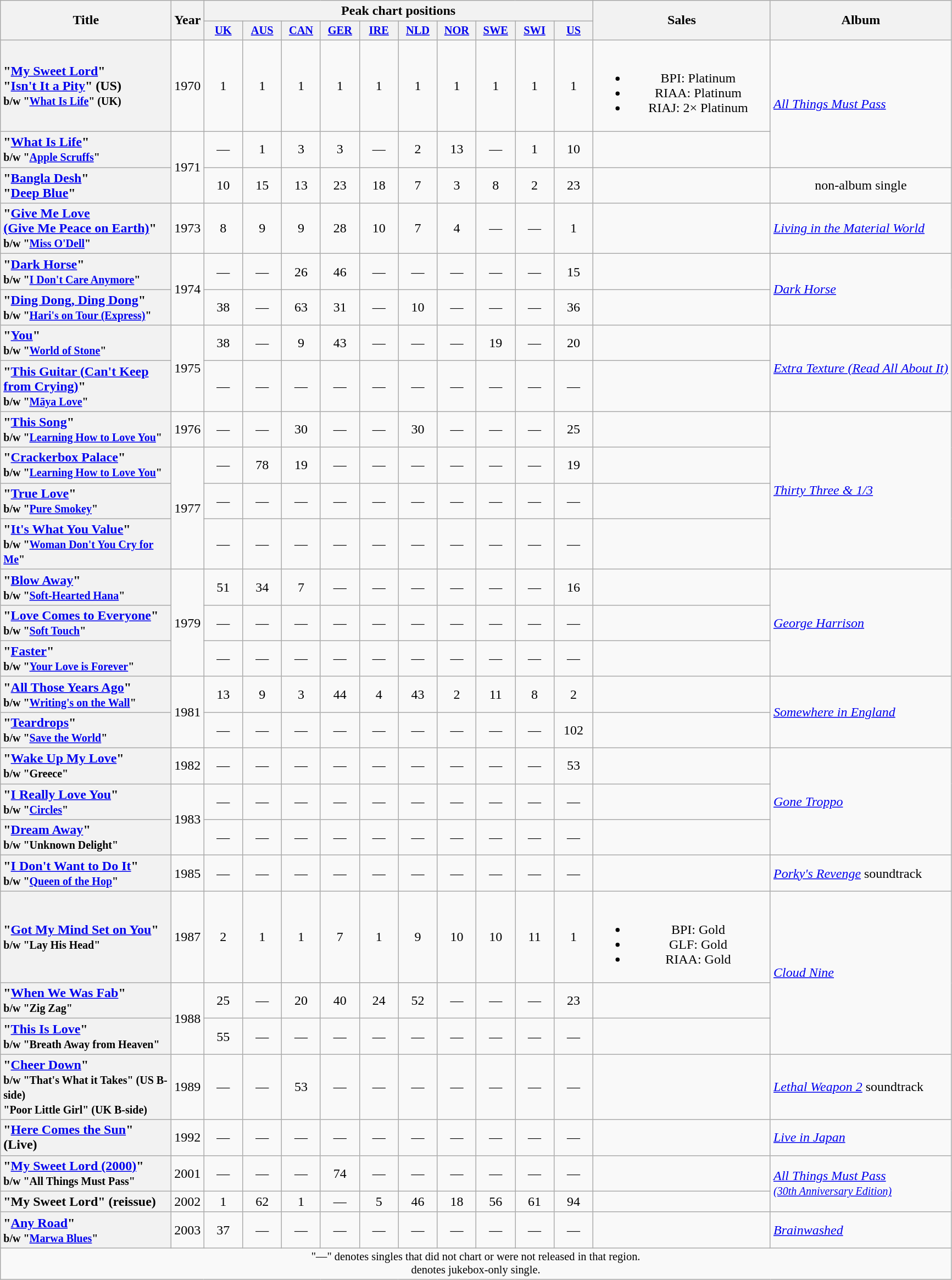<table class="wikitable plainrowheaders" style="text-align:center;">
<tr>
<th scope="col" rowspan="2" style="width:200px;">Title</th>
<th scope="col" rowspan="2">Year</th>
<th scope="col" colspan="10">Peak chart positions</th>
<th scope="col" rowspan="2" style="width:13em;">Sales</th>
<th scope="col" rowspan="2">Album</th>
</tr>
<tr>
<th scope="col" style="width:3em;font-size:85%"><a href='#'>UK</a><br></th>
<th scope="col" style="width:3em;font-size:85%"><a href='#'>AUS</a><br></th>
<th scope="col" style="width:3em;font-size:85%"><a href='#'>CAN</a><br></th>
<th scope="col" style="width:3em;font-size:85%"><a href='#'>GER</a><br></th>
<th scope="col" style="width:3em;font-size:85%"><a href='#'>IRE</a><br></th>
<th scope="col" style="width:3em;font-size:85%"><a href='#'>NLD</a><br></th>
<th scope="col" style="width:3em;font-size:85%"><a href='#'>NOR</a><br></th>
<th scope="col" style="width:3em;font-size:85%"><a href='#'>SWE</a><br></th>
<th scope="col" style="width:3em;font-size:85%"><a href='#'>SWI</a><br></th>
<th scope="col" style="width:3em;font-size:85%"><a href='#'>US</a><br></th>
</tr>
<tr>
<th scope="row" style="text-align:left;">"<a href='#'>My Sweet Lord</a>"<br>"<a href='#'>Isn't It a Pity</a>" (US)<br><small>b/w "<a href='#'>What Is Life</a>" (UK)</small></th>
<td>1970</td>
<td>1</td>
<td>1</td>
<td>1</td>
<td>1</td>
<td>1</td>
<td>1</td>
<td>1</td>
<td>1</td>
<td>1</td>
<td>1</td>
<td><br><ul><li>BPI: Platinum</li><li>RIAA: Platinum</li><li>RIAJ: 2× Platinum</li></ul></td>
<td style="text-align:left;" rowspan="2"><em><a href='#'>All Things Must Pass</a></em></td>
</tr>
<tr>
<th scope="row" style="text-align:left;">"<a href='#'>What Is Life</a>"<br><small>b/w "<a href='#'>Apple Scruffs</a>"</small></th>
<td rowspan="2">1971</td>
<td>—</td>
<td>1</td>
<td>3</td>
<td>3</td>
<td>—</td>
<td>2</td>
<td>13</td>
<td>—</td>
<td>1</td>
<td>10</td>
<td></td>
</tr>
<tr>
<th scope="row" style="text-align:left;">"<a href='#'>Bangla Desh</a>"<br>"<a href='#'>Deep Blue</a>"</th>
<td>10</td>
<td>15</td>
<td>13</td>
<td>23</td>
<td>18</td>
<td>7</td>
<td>3</td>
<td>8</td>
<td>2</td>
<td>23</td>
<td></td>
<td>non-album single</td>
</tr>
<tr>
<th scope="row" style="text-align:left;">"<a href='#'>Give Me Love<br>(Give Me Peace on Earth)</a>"<br><small>b/w "<a href='#'>Miss O'Dell</a>"</small></th>
<td>1973</td>
<td>8</td>
<td>9</td>
<td>9</td>
<td>28</td>
<td>10</td>
<td>7</td>
<td>4</td>
<td>—</td>
<td>—</td>
<td>1</td>
<td></td>
<td align="left"><em><a href='#'>Living in the Material World</a></em></td>
</tr>
<tr>
<th scope="row" style="text-align:left;">"<a href='#'>Dark Horse</a>"<br><small>b/w "<a href='#'>I Don't Care Anymore</a>"</small></th>
<td rowspan=2>1974</td>
<td>—</td>
<td>—</td>
<td>26</td>
<td>46</td>
<td>—</td>
<td>—</td>
<td>—</td>
<td>—</td>
<td>—</td>
<td>15</td>
<td></td>
<td style="text-align:left;" rowspan="2"><em><a href='#'>Dark Horse</a></em></td>
</tr>
<tr>
<th scope="row" style="text-align:left;">"<a href='#'>Ding Dong, Ding Dong</a>"<br><small>b/w "<a href='#'>Hari's on Tour (Express)</a>"</small></th>
<td>38</td>
<td>—</td>
<td>63</td>
<td>31</td>
<td>—</td>
<td>10</td>
<td>—</td>
<td>—</td>
<td>—</td>
<td>36</td>
<td></td>
</tr>
<tr>
<th scope="row" style="text-align:left;">"<a href='#'>You</a>"<br><small>b/w "<a href='#'>World of Stone</a>"</small></th>
<td rowspan=2>1975</td>
<td>38</td>
<td>—</td>
<td>9</td>
<td>43</td>
<td>—</td>
<td>—</td>
<td>—</td>
<td>19</td>
<td>—</td>
<td>20</td>
<td></td>
<td style="text-align:left;" rowspan="2"><em><a href='#'>Extra Texture (Read All About It)</a></em></td>
</tr>
<tr>
<th scope="row" style="text-align:left;">"<a href='#'>This Guitar (Can't Keep from Crying)</a>"<br><small>b/w "<a href='#'>Māya Love</a>"</small></th>
<td>—</td>
<td>—</td>
<td>—</td>
<td>—</td>
<td>—</td>
<td>—</td>
<td>—</td>
<td>—</td>
<td>—</td>
<td>—</td>
<td></td>
</tr>
<tr>
<th scope="row" style="text-align:left;">"<a href='#'>This Song</a>"<br><small>b/w "<a href='#'>Learning How to Love You</a>"</small></th>
<td>1976</td>
<td>—</td>
<td>—</td>
<td>30</td>
<td>—</td>
<td>—</td>
<td>30</td>
<td>—</td>
<td>—</td>
<td>—</td>
<td>25</td>
<td></td>
<td style="text-align:left;" rowspan="4"><em><a href='#'>Thirty Three & 1/3</a></em></td>
</tr>
<tr>
<th scope="row" style="text-align:left;">"<a href='#'>Crackerbox Palace</a>"<br><small>b/w "<a href='#'>Learning How to Love You</a>"</small></th>
<td rowspan=3>1977</td>
<td>—</td>
<td>78</td>
<td>19</td>
<td>—</td>
<td>—</td>
<td>—</td>
<td>—</td>
<td>—</td>
<td>—</td>
<td>19</td>
<td></td>
</tr>
<tr>
<th scope="row" style="text-align:left;">"<a href='#'>True Love</a>"<br><small>b/w "<a href='#'>Pure Smokey</a>"</small></th>
<td>—</td>
<td>—</td>
<td>—</td>
<td>—</td>
<td>—</td>
<td>—</td>
<td>—</td>
<td>—</td>
<td>—</td>
<td>—</td>
<td></td>
</tr>
<tr>
<th scope="row" style="text-align:left;">"<a href='#'>It's What You Value</a>"<br><small>b/w "<a href='#'>Woman Don't You Cry for Me</a>"</small></th>
<td>—</td>
<td>—</td>
<td>—</td>
<td>—</td>
<td>—</td>
<td>—</td>
<td>—</td>
<td>—</td>
<td>—</td>
<td>—</td>
<td></td>
</tr>
<tr>
<th scope="row" style="text-align:left;">"<a href='#'>Blow Away</a>"<br><small>b/w "<a href='#'>Soft-Hearted Hana</a>"</small></th>
<td rowspan=3>1979</td>
<td>51</td>
<td>34</td>
<td>7</td>
<td>—</td>
<td>—</td>
<td>—</td>
<td>—</td>
<td>—</td>
<td>—</td>
<td>16</td>
<td></td>
<td style="text-align:left;" rowspan="3"><em><a href='#'>George Harrison</a></em></td>
</tr>
<tr>
<th scope="row" style="text-align:left;">"<a href='#'>Love Comes to Everyone</a>"<br><small>b/w "<a href='#'>Soft Touch</a>"</small></th>
<td>—</td>
<td>—</td>
<td>—</td>
<td>—</td>
<td>—</td>
<td>—</td>
<td>—</td>
<td>—</td>
<td>—</td>
<td>—</td>
<td></td>
</tr>
<tr>
<th scope="row" style="text-align:left;">"<a href='#'>Faster</a>"<br><small>b/w "<a href='#'>Your Love is Forever</a>"</small></th>
<td>—</td>
<td>—</td>
<td>—</td>
<td>—</td>
<td>—</td>
<td>—</td>
<td>—</td>
<td>—</td>
<td>—</td>
<td>—</td>
<td></td>
</tr>
<tr>
<th scope="row" style="text-align:left;">"<a href='#'>All Those Years Ago</a>"<br><small>b/w "<a href='#'>Writing's on the Wall</a>"</small></th>
<td rowspan="2">1981</td>
<td>13</td>
<td>9</td>
<td>3</td>
<td>44</td>
<td>4</td>
<td>43</td>
<td>2</td>
<td>11</td>
<td>8</td>
<td>2</td>
<td></td>
<td style="text-align:left;" rowspan="2"><em><a href='#'>Somewhere in England</a></em></td>
</tr>
<tr>
<th scope="row" style="text-align:left;">"<a href='#'>Teardrops</a>"<br><small>b/w "<a href='#'>Save the World</a>"</small></th>
<td>—</td>
<td>—</td>
<td>—</td>
<td>—</td>
<td>—</td>
<td>—</td>
<td>—</td>
<td>—</td>
<td>—</td>
<td>102</td>
<td></td>
</tr>
<tr>
<th scope="row" style="text-align:left;">"<a href='#'>Wake Up My Love</a>"<br><small>b/w "Greece"</small></th>
<td>1982</td>
<td>—</td>
<td>—</td>
<td>—</td>
<td>—</td>
<td>—</td>
<td>—</td>
<td>—</td>
<td>—</td>
<td>—</td>
<td>53</td>
<td></td>
<td style="text-align:left;" rowspan="3"><em><a href='#'>Gone Troppo</a></em></td>
</tr>
<tr>
<th scope="row" style="text-align:left;">"<a href='#'>I Really Love You</a>"<br><small>b/w "<a href='#'>Circles</a>"</small></th>
<td rowspan="2">1983</td>
<td>—</td>
<td>—</td>
<td>—</td>
<td>—</td>
<td>—</td>
<td>—</td>
<td>—</td>
<td>—</td>
<td>—</td>
<td>—</td>
<td></td>
</tr>
<tr>
<th scope="row" style="text-align:left;">"<a href='#'>Dream Away</a>"<br><small>b/w "Unknown Delight"</small></th>
<td>—</td>
<td>—</td>
<td>—</td>
<td>—</td>
<td>—</td>
<td>—</td>
<td>—</td>
<td>—</td>
<td>—</td>
<td>—</td>
<td></td>
</tr>
<tr>
<th scope="row" style="text-align:left;">"<a href='#'>I Don't Want to Do It</a>"<br><small>b/w "<a href='#'>Queen of the Hop</a>"</small></th>
<td>1985</td>
<td>—</td>
<td>—</td>
<td>—</td>
<td>—</td>
<td>—</td>
<td>—</td>
<td>—</td>
<td>—</td>
<td>—</td>
<td>—</td>
<td></td>
<td align="left"><em><a href='#'>Porky's Revenge</a></em> soundtrack</td>
</tr>
<tr>
<th scope="row" style="text-align:left;">"<a href='#'>Got My Mind Set on You</a>"<br><small>b/w "Lay His Head"</small></th>
<td>1987</td>
<td>2</td>
<td>1</td>
<td>1</td>
<td>7</td>
<td>1</td>
<td>9</td>
<td>10</td>
<td>10</td>
<td>11</td>
<td>1</td>
<td><br><ul><li>BPI: Gold</li><li>GLF: Gold</li><li>RIAA: Gold</li></ul></td>
<td rowspan="3" style="text-align:left;"><em><a href='#'>Cloud Nine</a></em></td>
</tr>
<tr>
<th scope="row" style="text-align:left;">"<a href='#'>When We Was Fab</a>"<br><small>b/w "Zig Zag"</small></th>
<td rowspan=2>1988</td>
<td>25</td>
<td>—</td>
<td>20</td>
<td>40</td>
<td>24</td>
<td>52</td>
<td>—</td>
<td>—</td>
<td>—</td>
<td>23</td>
<td></td>
</tr>
<tr>
<th scope="row" style="text-align:left;">"<a href='#'>This Is Love</a>"<br><small>b/w "Breath Away from Heaven"</small></th>
<td>55</td>
<td>—</td>
<td>—</td>
<td>—</td>
<td>—</td>
<td>—</td>
<td>—</td>
<td>—</td>
<td>—</td>
<td>—</td>
<td></td>
</tr>
<tr>
<th scope="row" style="text-align:left;">"<a href='#'>Cheer Down</a>"<br><small>b/w "That's What it Takes" (US B-side)<br> "Poor Little Girl" (UK B-side)</small></th>
<td>1989</td>
<td>—</td>
<td>—</td>
<td>53</td>
<td>—</td>
<td>—</td>
<td>—</td>
<td>—</td>
<td>—</td>
<td>—</td>
<td>—</td>
<td></td>
<td align="left"><em><a href='#'>Lethal Weapon 2</a></em> soundtrack</td>
</tr>
<tr>
<th scope="row" style="text-align:left;">"<a href='#'>Here Comes the Sun</a>" (Live)</th>
<td>1992</td>
<td>—</td>
<td>—</td>
<td>—</td>
<td>—</td>
<td>—</td>
<td>—</td>
<td>—</td>
<td>—</td>
<td>—</td>
<td>—</td>
<td></td>
<td style="text-align:left;" rowspan="1"><em><a href='#'>Live in Japan</a></em></td>
</tr>
<tr>
<th scope="row" style="text-align:left;">"<a href='#'>My Sweet Lord (2000)</a>" <br><small>b/w "All Things Must Pass"</small></th>
<td>2001</td>
<td>—</td>
<td>—</td>
<td>—</td>
<td>74</td>
<td>—</td>
<td>—</td>
<td>—</td>
<td>—</td>
<td>—</td>
<td>—</td>
<td></td>
<td style="text-align:left;" rowspan="2"><em><a href='#'>All Things Must Pass<br><small>(30th Anniversary Edition)</small></a></em></td>
</tr>
<tr>
<th scope="row" style="text-align:left;">"My Sweet Lord" (reissue)</th>
<td>2002</td>
<td>1</td>
<td>62</td>
<td>1</td>
<td>—</td>
<td>5</td>
<td>46</td>
<td>18</td>
<td>56</td>
<td>61</td>
<td>94</td>
<td></td>
</tr>
<tr>
<th scope="row" style="text-align:left;">"<a href='#'>Any Road</a>"<br><small>b/w "<a href='#'>Marwa Blues</a>"</small></th>
<td>2003</td>
<td>37</td>
<td>—</td>
<td>—</td>
<td>—</td>
<td>—</td>
<td>—</td>
<td>—</td>
<td>—</td>
<td>—</td>
<td>—</td>
<td></td>
<td align="left"><em><a href='#'>Brainwashed</a></em></td>
</tr>
<tr>
<td colspan="17" style="text-align:center;font-size:85%">"—" denotes singles that did not chart or were not released in that region.<br>  denotes jukebox-only single.</td>
</tr>
</table>
